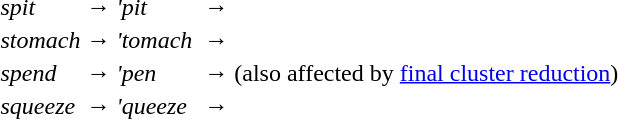<table>
<tr>
<td><em>spit</em></td>
<td>→ <em> 'pit</em></td>
<td></td>
<td>→ </td>
</tr>
<tr>
<td><em>stomach</em></td>
<td>→ <em> 'tomach</em></td>
<td></td>
<td>→ </td>
</tr>
<tr>
<td><em>spend</em></td>
<td>→ <em> 'pen</em></td>
<td></td>
<td>→  (also affected by <a href='#'>final cluster reduction</a>)</td>
</tr>
<tr>
<td><em>squeeze</em></td>
<td>→ <em> 'queeze</em></td>
<td></td>
<td>→ </td>
</tr>
</table>
